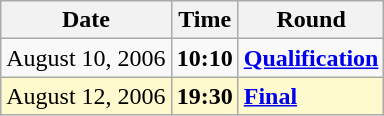<table class="wikitable">
<tr>
<th>Date</th>
<th>Time</th>
<th>Round</th>
</tr>
<tr>
<td>August 10, 2006</td>
<td><strong>10:10</strong></td>
<td><strong><a href='#'>Qualification</a></strong></td>
</tr>
<tr style=background:lemonchiffon>
<td>August 12, 2006</td>
<td><strong>19:30</strong></td>
<td><strong><a href='#'>Final</a></strong></td>
</tr>
</table>
